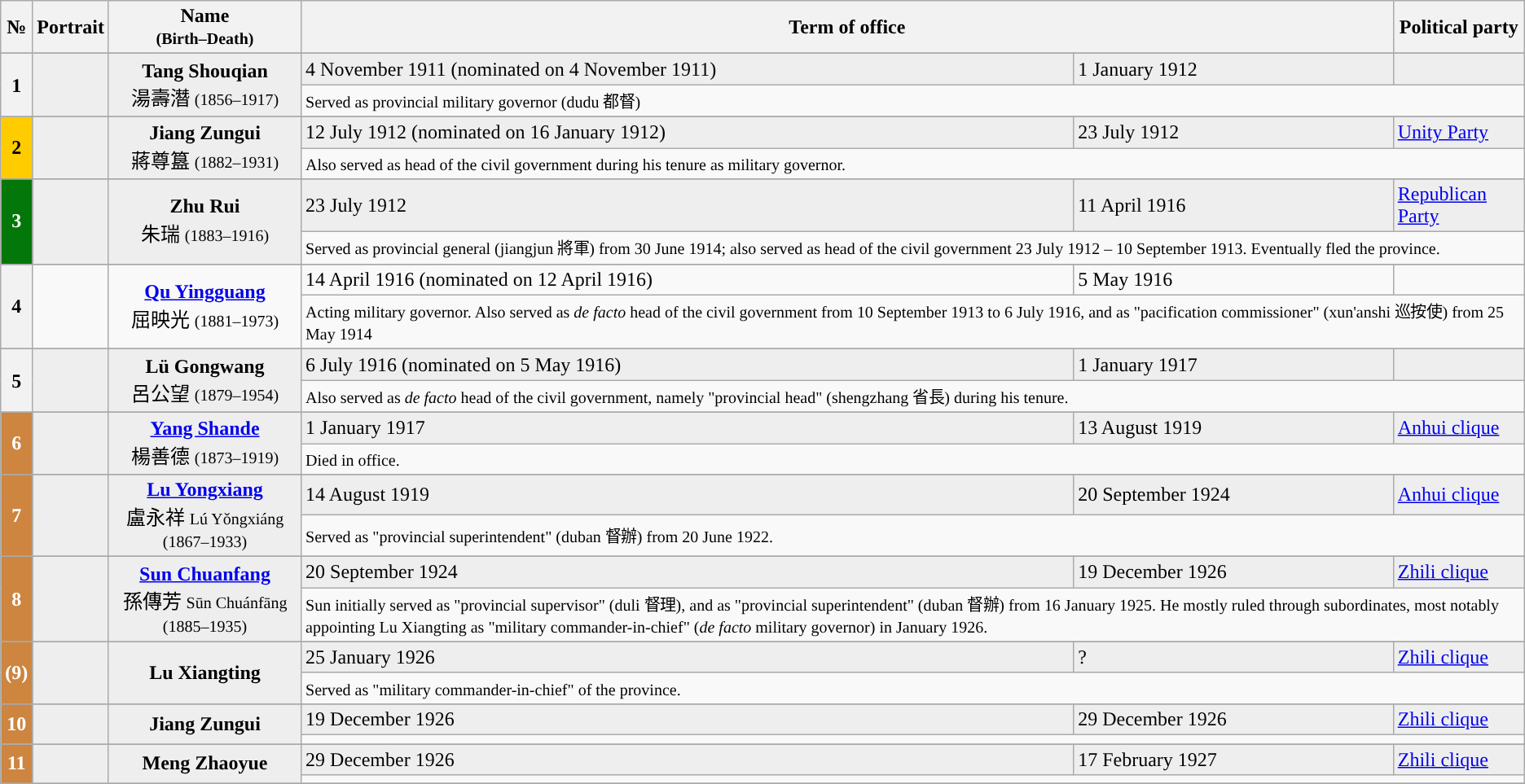<table class="wikitable">
<tr>
<th>№</th>
<th>Portrait</th>
<th width="150px">Name<br><small>(Birth–Death)</small></th>
<th colspan="2" width="200px">Term of office</th>
<th width="100px">Political party</th>
</tr>
<tr>
</tr>
<tr bgcolor="#EEEEEE">
<th rowspan="2" style="background:">1</th>
<td rowspan="2" align="center"></td>
<td rowspan="2" align="center"><strong>Tang Shouqian</strong><br><span>湯壽潛</span>
<small>(1856–1917)</small></td>
<td>4 November 1911 (nominated on 4 November 1911)</td>
<td>1 January 1912</td>
<td></td>
</tr>
<tr>
<td colspan="4"><small>Served as provincial military governor  (dudu 都督)</small></td>
</tr>
<tr>
</tr>
<tr bgcolor="#EEEEEE">
<th rowspan="2" style="background:#FFCC00; color:black;">2</th>
<td rowspan="2" align="center"></td>
<td rowspan="2" align="center"><strong>Jiang Zungui</strong><br><span>蔣尊簋</span>
<small>(1882–1931)</small></td>
<td>12 July 1912 (nominated on 16 January 1912)</td>
<td>23 July 1912</td>
<td><a href='#'>Unity Party</a></td>
</tr>
<tr>
<td colspan="4"><small>Also served as head of the civil government during his tenure as military governor.</small></td>
</tr>
<tr>
</tr>
<tr bgcolor="#EEEEEE">
<th rowspan="2" style="background:#04770A; color:white;">3</th>
<td rowspan="2" align="center"></td>
<td rowspan="2" align="center"><strong>Zhu Rui</strong><br><span>朱瑞</span>
<small>(1883–1916)</small></td>
<td>23 July 1912</td>
<td>11 April 1916</td>
<td><a href='#'>Republican Party</a></td>
</tr>
<tr>
<td colspan="4"><small>Served as provincial general (jiangjun 將軍) from 30 June 1914; also served as head of the civil government 23 July 1912 – 10 September 1913. Eventually fled the province.</small></td>
</tr>
<tr>
</tr>
<tr bgcolor="">
<th rowspan="2" style="background:">4</th>
<td rowspan="2" align="center"></td>
<td rowspan="2" align="center"><strong><a href='#'>Qu Yingguang</a></strong><br><span>屈映光</span>
<small>(1881–1973)</small></td>
<td>14 April 1916 (nominated on 12 April 1916)</td>
<td>5 May 1916</td>
<td></td>
</tr>
<tr>
<td colspan="4"><small>Acting military governor. Also served as <em>de facto</em> head of the civil government from 10 September 1913 to 6 July 1916, and as "pacification commissioner" (xun'anshi 巡按使) from 25 May 1914</small></td>
</tr>
<tr>
</tr>
<tr bgcolor="#EEEEEE">
<th rowspan="2" style="background:">5</th>
<td rowspan="2" align="center"></td>
<td rowspan="2" align="center"><strong>Lü Gongwang</strong><br><span>呂公望</span>
<small>(1879–1954)</small></td>
<td>6 July 1916 (nominated on 5 May 1916)</td>
<td>1 January 1917</td>
<td></td>
</tr>
<tr>
<td colspan="4"><small>Also served as <em>de facto</em> head of the civil government, namely "provincial head" (shengzhang 省長) during his tenure.</small></td>
</tr>
<tr>
</tr>
<tr bgcolor="#EEEEEE">
<th rowspan="2" style="background:#CD853F; color:white;">6</th>
<td rowspan="2" align="center"></td>
<td rowspan="2" align="center"><strong><a href='#'>Yang Shande</a></strong><br><span>楊善德</span>
<small>(1873–1919)</small></td>
<td>1 January 1917</td>
<td>13 August 1919</td>
<td><a href='#'>Anhui clique</a></td>
</tr>
<tr>
<td colspan="4"><small>Died in office.</small></td>
</tr>
<tr>
</tr>
<tr bgcolor="#EEEEEE">
<th rowspan="2" style="background:#CD853F; color:white;">7</th>
<td rowspan="2" align="center"></td>
<td rowspan="2" align="center"><strong><a href='#'>Lu Yongxiang</a></strong><br><span>盧永祥</span>
<small>Lú Yǒngxiáng</small>
<small>(1867–1933)</small></td>
<td>14 August 1919</td>
<td>20 September 1924</td>
<td><a href='#'>Anhui clique</a></td>
</tr>
<tr>
<td colspan="4"><small>Served as "provincial superintendent" (duban 督辦) from 20 June 1922.</small></td>
</tr>
<tr>
</tr>
<tr bgcolor="#EEEEEE">
<th rowspan="2" style="background:#CD853F; color:white;">8</th>
<td rowspan="2" align="center"></td>
<td rowspan="2" align="center"><strong><a href='#'>Sun Chuanfang</a></strong><br><span>孫傳芳</span>
<small>Sūn Chuánfāng</small>
<small>(1885–1935)</small></td>
<td>20 September 1924</td>
<td>19 December 1926</td>
<td><a href='#'>Zhili clique</a></td>
</tr>
<tr>
<td colspan="4"><small>Sun initially served as "provincial supervisor" (duli 督理), and as "provincial superintendent" (duban 督辦) from 16 January 1925. He mostly ruled through subordinates, most notably appointing Lu Xiangting as "military commander-in-chief" (<em>de facto</em> military governor) in January 1926.</small></td>
</tr>
<tr>
</tr>
<tr bgcolor="#EEEEEE">
<th rowspan="2" style="background:#CD853F; color:white;">(9)</th>
<td rowspan="2" align="center"></td>
<td rowspan="2" align="center"><strong>Lu Xiangting</strong></td>
<td>25 January 1926</td>
<td>?</td>
<td><a href='#'>Zhili clique</a></td>
</tr>
<tr>
<td colspan="4"><small>Served as "military commander-in-chief" of the province.</small></td>
</tr>
<tr>
</tr>
<tr bgcolor="#EEEEEE">
<th rowspan="2" style="background:#CD853F; color:white;">10</th>
<td rowspan="2" align="center"></td>
<td rowspan="2" align="center"><strong>Jiang Zungui</strong></td>
<td>19 December 1926</td>
<td>29 December 1926</td>
<td><a href='#'>Zhili clique</a></td>
</tr>
<tr>
<td colspan="4"></td>
</tr>
<tr>
</tr>
<tr bgcolor="#EEEEEE">
<th rowspan="2" style="background:#CD853F; color:white;">11</th>
<td rowspan="2" align="center"></td>
<td rowspan="2" align="center"><strong>Meng Zhaoyue</strong></td>
<td>29 December 1926</td>
<td>17 February 1927</td>
<td><a href='#'>Zhili clique</a></td>
</tr>
<tr>
<td colspan="4"></td>
</tr>
<tr>
</tr>
</table>
